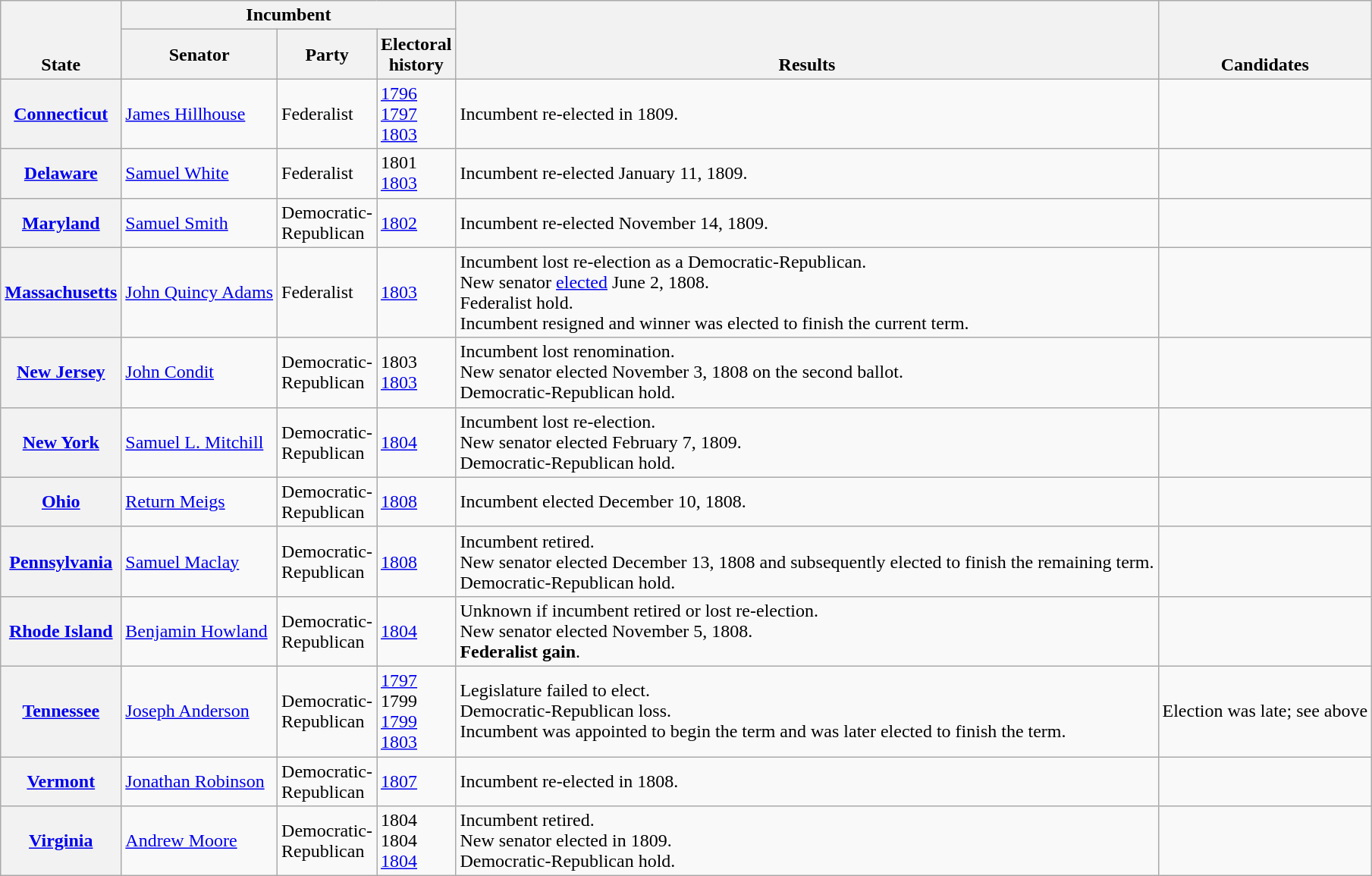<table class=wikitable>
<tr valign=bottom>
<th rowspan=2>State</th>
<th colspan=3>Incumbent</th>
<th rowspan=2>Results</th>
<th rowspan=2>Candidates</th>
</tr>
<tr>
<th>Senator</th>
<th>Party</th>
<th>Electoral<br>history</th>
</tr>
<tr>
<th><a href='#'>Connecticut</a></th>
<td><a href='#'>James Hillhouse</a></td>
<td>Federalist</td>
<td><a href='#'>1796</a><br><a href='#'>1797</a><br><a href='#'>1803</a></td>
<td>Incumbent re-elected in 1809.</td>
<td nowrap></td>
</tr>
<tr>
<th><a href='#'>Delaware</a></th>
<td><a href='#'>Samuel White</a></td>
<td>Federalist</td>
<td>1801 <br><a href='#'>1803</a></td>
<td>Incumbent re-elected January 11, 1809.</td>
<td nowrap></td>
</tr>
<tr>
<th><a href='#'>Maryland</a></th>
<td><a href='#'>Samuel Smith</a></td>
<td>Democratic-<br>Republican</td>
<td><a href='#'>1802</a></td>
<td>Incumbent re-elected November 14, 1809.</td>
<td nowrap></td>
</tr>
<tr>
<th><a href='#'>Massachusetts</a></th>
<td><a href='#'>John Quincy Adams</a></td>
<td>Federalist</td>
<td><a href='#'>1803</a></td>
<td>Incumbent lost re-election as a Democratic-Republican.<br>New senator <a href='#'>elected</a> June 2, 1808.<br>Federalist hold.<br>Incumbent resigned and winner was elected to finish the current term.</td>
<td nowrap></td>
</tr>
<tr>
<th><a href='#'>New Jersey</a></th>
<td><a href='#'>John Condit</a></td>
<td>Democratic-<br>Republican</td>
<td>1803 <br><a href='#'>1803 </a></td>
<td>Incumbent lost renomination.<br>New senator elected November 3, 1808 on the second ballot.<br>Democratic-Republican hold.</td>
<td nowrap></td>
</tr>
<tr>
<th><a href='#'>New York</a></th>
<td><a href='#'>Samuel L. Mitchill</a></td>
<td>Democratic-<br>Republican</td>
<td><a href='#'>1804 </a></td>
<td>Incumbent lost re-election.<br>New senator elected February 7, 1809.<br>Democratic-Republican hold.</td>
<td nowrap></td>
</tr>
<tr>
<th><a href='#'>Ohio</a></th>
<td><a href='#'>Return Meigs</a></td>
<td>Democratic-<br>Republican</td>
<td><a href='#'>1808 </a></td>
<td>Incumbent elected December 10, 1808.</td>
<td nowrap></td>
</tr>
<tr>
<th><a href='#'>Pennsylvania</a></th>
<td><a href='#'>Samuel Maclay</a></td>
<td>Democratic-<br>Republican</td>
<td><a href='#'>1808 </a></td>
<td>Incumbent retired.<br>New senator elected December 13, 1808 and subsequently elected to finish the remaining term.<br>Democratic-Republican hold.</td>
<td nowrap></td>
</tr>
<tr>
<th><a href='#'>Rhode Island</a></th>
<td><a href='#'>Benjamin Howland</a></td>
<td>Democratic-<br>Republican</td>
<td><a href='#'>1804 </a></td>
<td>Unknown if incumbent retired or lost re-election.<br>New senator elected November 5, 1808.<br><strong>Federalist gain</strong>.</td>
<td nowrap></td>
</tr>
<tr>
<th><a href='#'>Tennessee</a></th>
<td><a href='#'>Joseph Anderson</a></td>
<td>Democratic-<br>Republican</td>
<td><a href='#'>1797 </a><br>1799 <br><a href='#'>1799 </a><br><a href='#'>1803</a></td>
<td>Legislature failed to elect.<br>Democratic-Republican loss.<br>Incumbent was appointed to begin the term and was later elected to finish the term.</td>
<td>Election was late; see above</td>
</tr>
<tr>
<th><a href='#'>Vermont</a></th>
<td><a href='#'>Jonathan Robinson</a></td>
<td>Democratic-<br>Republican</td>
<td><a href='#'>1807 </a></td>
<td>Incumbent re-elected in 1808.</td>
<td nowrap></td>
</tr>
<tr>
<th><a href='#'>Virginia</a></th>
<td><a href='#'>Andrew Moore</a></td>
<td>Democratic-<br>Republican</td>
<td>1804 <br>1804 <br><a href='#'>1804 </a></td>
<td>Incumbent retired.<br>New senator elected in 1809.<br>Democratic-Republican hold.</td>
<td nowrap></td>
</tr>
</table>
